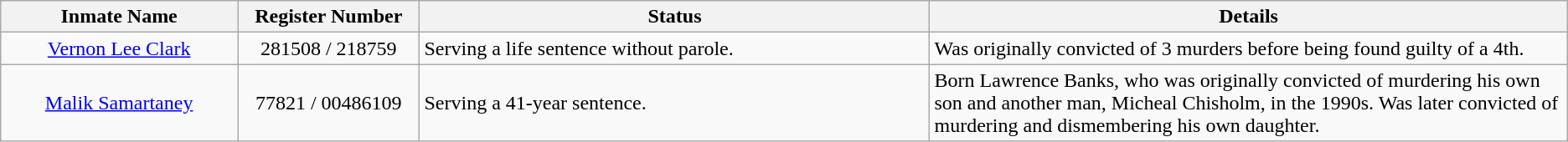<table class="wikitable sortable">
<tr>
<th width=13%>Inmate Name</th>
<th width=10%>Register Number</th>
<th width=28%>Status</th>
<th width=35%>Details</th>
</tr>
<tr>
<td style="text-align:center;"><a href='#'>Vernon Lee Clark</a></td>
<td style="text-align:center;">281508 / 218759</td>
<td>Serving a life sentence without parole.</td>
<td>Was originally convicted of 3 murders before being found guilty of a 4th.</td>
</tr>
<tr>
<td style="text-align:center;"><a href='#'>Malik Samartaney</a></td>
<td style="text-align:center;">77821 / 00486109</td>
<td>Serving a 41-year sentence.</td>
<td>Born Lawrence Banks, who was originally convicted of murdering his own son and another man, Micheal Chisholm, in the 1990s. Was later convicted of murdering and dismembering his own daughter.</td>
</tr>
</table>
